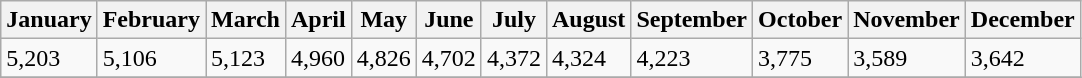<table class="wikitable">
<tr>
<th>January</th>
<th>February</th>
<th>March</th>
<th>April</th>
<th>May</th>
<th>June</th>
<th>July</th>
<th>August</th>
<th>September</th>
<th>October</th>
<th>November</th>
<th>December</th>
</tr>
<tr>
<td>5,203</td>
<td>5,106</td>
<td>5,123</td>
<td>4,960</td>
<td>4,826</td>
<td>4,702</td>
<td>4,372</td>
<td>4,324</td>
<td>4,223</td>
<td>3,775</td>
<td>3,589</td>
<td>3,642</td>
</tr>
<tr>
</tr>
</table>
